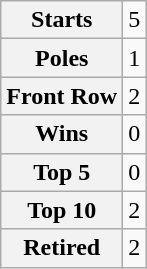<table class="wikitable" style="text-align:center">
<tr>
<th>Starts</th>
<td>5</td>
</tr>
<tr>
<th>Poles</th>
<td>1</td>
</tr>
<tr>
<th>Front Row</th>
<td>2</td>
</tr>
<tr>
<th>Wins</th>
<td>0</td>
</tr>
<tr>
<th>Top 5</th>
<td>0</td>
</tr>
<tr>
<th>Top 10</th>
<td>2</td>
</tr>
<tr>
<th>Retired</th>
<td>2</td>
</tr>
</table>
